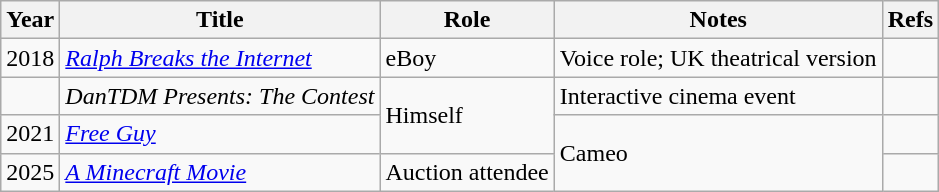<table class="wikitable sortable plainrowheaders">
<tr>
<th scope="col">Year</th>
<th scope="col">Title</th>
<th scope="col">Role</th>
<th scope="col" class="unsortable">Notes</th>
<th scope="col" class="unsortable">Refs</th>
</tr>
<tr>
<td>2018</td>
<td><em><a href='#'>Ralph Breaks the Internet</a></em></td>
<td>eBoy</td>
<td>Voice role; UK theatrical version</td>
<td></td>
</tr>
<tr>
<td></td>
<td><em>DanTDM Presents: The Contest</em></td>
<td rowspan="2">Himself</td>
<td>Interactive cinema event</td>
<td></td>
</tr>
<tr>
<td>2021</td>
<td><em><a href='#'>Free Guy</a></em></td>
<td rowspan="2">Cameo</td>
<td></td>
</tr>
<tr>
<td>2025</td>
<td><em><a href='#'>A Minecraft Movie</a></em></td>
<td>Auction attendee</td>
<td></td>
</tr>
</table>
